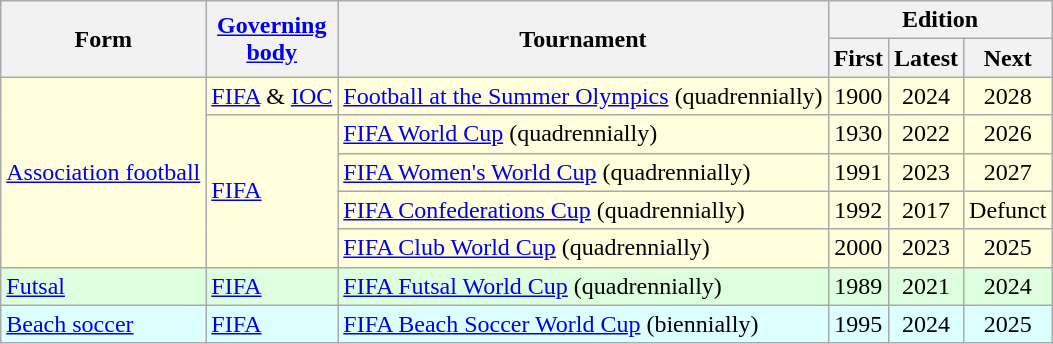<table class="wikitable">
<tr>
<th rowspan="2">Form</th>
<th rowspan="2"><a href='#'>Governing<br>body</a></th>
<th rowspan="2">Tournament</th>
<th colspan="3">Edition</th>
</tr>
<tr>
<th>First</th>
<th>Latest</th>
<th>Next</th>
</tr>
<tr style="background: #ffd;">
<td rowspan="5"><a href='#'>Association football</a></td>
<td><a href='#'>FIFA</a> & <a href='#'>IOC</a></td>
<td><a href='#'>Football at the Summer Olympics</a> (quadrennially)</td>
<td style="text-align:center;">1900</td>
<td style="text-align:center;">2024</td>
<td style="text-align:center;">2028</td>
</tr>
<tr style="background: #ffd;">
<td rowspan="4"><a href='#'>FIFA</a></td>
<td><a href='#'>FIFA World Cup</a> (quadrennially)</td>
<td style="text-align:center;">1930</td>
<td style="text-align:center;">2022</td>
<td style="text-align:center;">2026</td>
</tr>
<tr style="background: #ffd;">
<td><a href='#'>FIFA Women's World Cup</a> (quadrennially)</td>
<td style="text-align:center;">1991</td>
<td style="text-align:center;">2023</td>
<td style="text-align:center;">2027</td>
</tr>
<tr style="background: #ffd;">
<td><a href='#'>FIFA Confederations Cup</a> (quadrennially)</td>
<td style="text-align:center;">1992</td>
<td style="text-align:center;">2017</td>
<td style="text-align:center;">Defunct</td>
</tr>
<tr style="background: #ffd;">
<td><a href='#'>FIFA Club World Cup</a> (quadrennially)</td>
<td style="text-align:center;">2000</td>
<td style="text-align:center;">2023</td>
<td style="text-align:center;">2025</td>
</tr>
<tr style="background: #dfd;">
<td><a href='#'>Futsal</a></td>
<td><a href='#'>FIFA</a></td>
<td><a href='#'>FIFA Futsal World Cup</a> (quadrennially)</td>
<td style="text-align:center;">1989</td>
<td style="text-align:center;">2021</td>
<td style="text-align:center;">2024</td>
</tr>
<tr style="background: #dff;">
<td><a href='#'>Beach soccer</a></td>
<td><a href='#'>FIFA</a></td>
<td><a href='#'>FIFA Beach Soccer World Cup</a> (biennially)</td>
<td style="text-align:center;">1995</td>
<td style="text-align:center;">2024</td>
<td style="text-align:center;">2025</td>
</tr>
</table>
